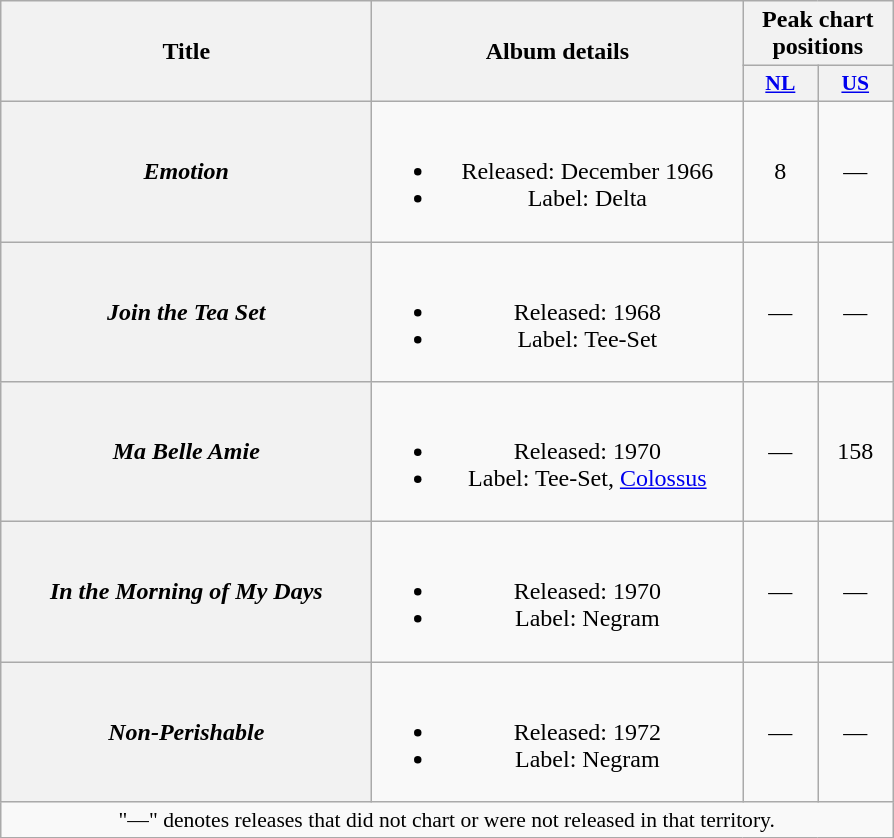<table class="wikitable plainrowheaders" style="text-align:center;">
<tr>
<th scope="col" rowspan="2" style="width:15em;">Title</th>
<th scope="col" rowspan="2" style="width:15em;">Album details</th>
<th colspan="2">Peak chart positions</th>
</tr>
<tr>
<th scope="col" style="width:3em;font-size:90%;"><a href='#'>NL</a><br></th>
<th scope="col" style="width:3em;font-size:90%;"><a href='#'>US</a><br></th>
</tr>
<tr>
<th scope="row"><em>Emotion</em></th>
<td><br><ul><li>Released: December 1966</li><li>Label: Delta</li></ul></td>
<td>8</td>
<td>—</td>
</tr>
<tr>
<th scope="row"><em>Join the Tea Set</em></th>
<td><br><ul><li>Released: 1968</li><li>Label: Tee-Set</li></ul></td>
<td>—</td>
<td>—</td>
</tr>
<tr>
<th scope="row"><em>Ma Belle Amie</em></th>
<td><br><ul><li>Released: 1970</li><li>Label: Tee-Set, <a href='#'>Colossus</a></li></ul></td>
<td>—</td>
<td>158</td>
</tr>
<tr>
<th scope="row"><em>In the Morning of My Days</em></th>
<td><br><ul><li>Released: 1970</li><li>Label: Negram</li></ul></td>
<td>—</td>
<td>—</td>
</tr>
<tr>
<th scope="row"><em>Non-Perishable</em></th>
<td><br><ul><li>Released: 1972</li><li>Label: Negram</li></ul></td>
<td>—</td>
<td>—</td>
</tr>
<tr>
<td colspan="4" style="font-size:90%">"—" denotes releases that did not chart or were not released in that territory.</td>
</tr>
</table>
